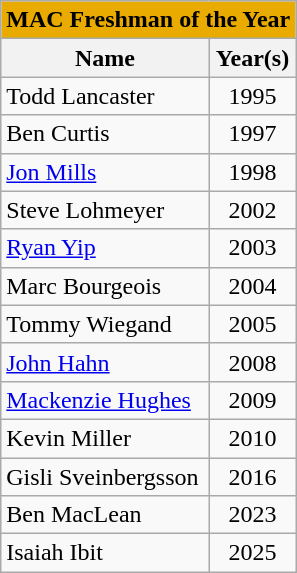<table class="wikitable">
<tr>
<th colspan=2 style="background:#eaab00;">MAC Freshman of the Year</th>
</tr>
<tr>
<th>Name</th>
<th>Year(s)</th>
</tr>
<tr>
<td>Todd Lancaster</td>
<td align=center>1995</td>
</tr>
<tr>
<td>Ben Curtis</td>
<td align=center>1997</td>
</tr>
<tr>
<td><a href='#'>Jon Mills</a></td>
<td align=center>1998</td>
</tr>
<tr>
<td>Steve Lohmeyer</td>
<td align=center>2002</td>
</tr>
<tr>
<td><a href='#'>Ryan Yip</a></td>
<td align=center>2003</td>
</tr>
<tr>
<td>Marc Bourgeois</td>
<td align=center>2004</td>
</tr>
<tr>
<td>Tommy Wiegand</td>
<td align=center>2005</td>
</tr>
<tr>
<td><a href='#'>John Hahn</a></td>
<td align=center>2008</td>
</tr>
<tr>
<td><a href='#'>Mackenzie Hughes</a></td>
<td align=center>2009</td>
</tr>
<tr>
<td>Kevin Miller</td>
<td align=center>2010</td>
</tr>
<tr>
<td>Gisli Sveinbergsson</td>
<td align=center>2016</td>
</tr>
<tr>
<td>Ben MacLean</td>
<td align=center>2023</td>
</tr>
<tr>
<td>Isaiah Ibit</td>
<td align=center>2025</td>
</tr>
</table>
